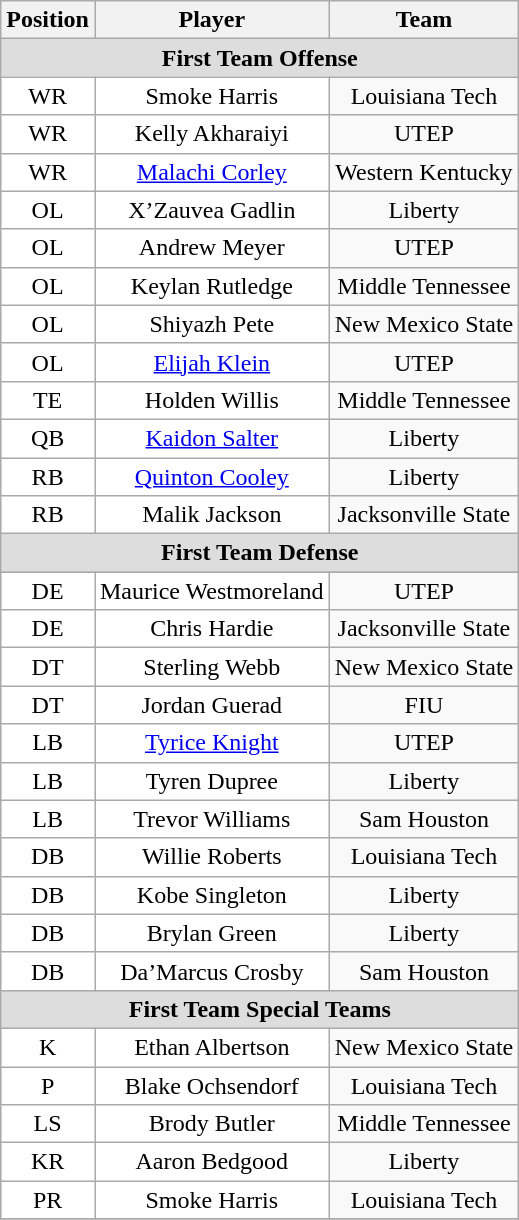<table class="wikitable" border="0">
<tr>
<th>Position</th>
<th>Player</th>
<th>Team</th>
</tr>
<tr>
<td colspan="3" style="text-align:center; background:#ddd;"><strong>First Team Offense </strong></td>
</tr>
<tr style="text-align:center;">
<td style="background:white">WR</td>
<td style="background:white">Smoke Harris</td>
<td style=>Louisiana Tech</td>
</tr>
<tr style="text-align:center;">
<td style="background:white">WR</td>
<td style="background:white">Kelly Akharaiyi</td>
<td style=>UTEP</td>
</tr>
<tr style="text-align:center;">
<td style="background:white">WR</td>
<td style="background:white"><a href='#'>Malachi Corley</a></td>
<td style=>Western Kentucky</td>
</tr>
<tr style="text-align:center;">
<td style="background:white">OL</td>
<td style="background:white">X’Zauvea Gadlin</td>
<td style=>Liberty</td>
</tr>
<tr style="text-align:center;">
<td style="background:white">OL</td>
<td style="background:white">Andrew Meyer</td>
<td style=>UTEP</td>
</tr>
<tr style="text-align:center;">
<td style="background:white">OL</td>
<td style="background:white">Keylan Rutledge</td>
<td style=>Middle Tennessee</td>
</tr>
<tr style="text-align:center;">
<td style="background:white">OL</td>
<td style="background:white">Shiyazh Pete</td>
<td style=>New Mexico State</td>
</tr>
<tr style="text-align:center;">
<td style="background:white">OL</td>
<td style="background:white"><a href='#'>Elijah Klein</a></td>
<td style=>UTEP</td>
</tr>
<tr style="text-align:center;">
<td style="background:white">TE</td>
<td style="background:white">Holden Willis</td>
<td style=>Middle Tennessee</td>
</tr>
<tr style="text-align:center;">
<td style="background:white">QB</td>
<td style="background:white"><a href='#'>Kaidon Salter</a></td>
<td style=>Liberty</td>
</tr>
<tr style="text-align:center;">
<td style="background:white">RB</td>
<td style="background:white"><a href='#'>Quinton Cooley</a></td>
<td style=>Liberty</td>
</tr>
<tr style="text-align:center;">
<td style="background:white">RB</td>
<td style="background:white">Malik Jackson</td>
<td style=>Jacksonville State</td>
</tr>
<tr style="text-align:center;">
<td colspan="3" style="text-align:center; background:#ddd;"><strong>First Team Defense</strong></td>
</tr>
<tr style="text-align:center;">
</tr>
<tr style="text-align:center;">
<td style="background:white">DE</td>
<td style="background:white">Maurice Westmoreland</td>
<td style=>UTEP</td>
</tr>
<tr style="text-align:center;">
<td style="background:white">DE</td>
<td style="background:white">Chris Hardie</td>
<td style=>Jacksonville State</td>
</tr>
<tr style="text-align:center;">
<td style="background:white">DT</td>
<td style="background:white">Sterling Webb</td>
<td style=>New Mexico State</td>
</tr>
<tr style="text-align:center;">
<td style="background:white">DT</td>
<td style="background:white">Jordan Guerad</td>
<td style=>FIU</td>
</tr>
<tr style="text-align:center;">
<td style="background:white">LB</td>
<td style="background:white"><a href='#'>Tyrice Knight</a></td>
<td style=>UTEP</td>
</tr>
<tr style="text-align:center;">
<td style="background:white">LB</td>
<td style="background:white">Tyren Dupree</td>
<td style=>Liberty</td>
</tr>
<tr style="text-align:center;">
<td style="background:white">LB</td>
<td style="background:white">Trevor Williams</td>
<td style=>Sam Houston</td>
</tr>
<tr style="text-align:center;">
<td style="background:white">DB</td>
<td style="background:white">Willie Roberts</td>
<td style=>Louisiana Tech</td>
</tr>
<tr style="text-align:center;">
<td style="background:white">DB</td>
<td style="background:white">Kobe Singleton</td>
<td style=>Liberty</td>
</tr>
<tr style="text-align:center;">
<td style="background:white">DB</td>
<td style="background:white">Brylan Green</td>
<td style=>Liberty</td>
</tr>
<tr style="text-align:center;">
<td style="background:white">DB</td>
<td style="background:white">Da’Marcus Crosby</td>
<td style=>Sam Houston</td>
</tr>
<tr>
<td colspan="3" style="text-align:center; background:#ddd;"><strong>First Team Special Teams</strong></td>
</tr>
<tr style="text-align:center;">
<td style="background:white">K</td>
<td style="background:white">Ethan Albertson</td>
<td style=>New Mexico State</td>
</tr>
<tr style="text-align:center;">
<td style="background:white">P</td>
<td style="background:white">Blake Ochsendorf</td>
<td style=>Louisiana Tech</td>
</tr>
<tr style="text-align:center;">
<td style="background:white">LS</td>
<td style="background:white">Brody Butler</td>
<td style=>Middle Tennessee</td>
</tr>
<tr style="text-align:center;">
<td style="background:white">KR</td>
<td style="background:white">Aaron Bedgood</td>
<td style=>Liberty</td>
</tr>
<tr style="text-align:center;">
<td style="background:white">PR</td>
<td style="background:white">Smoke Harris</td>
<td style=>Louisiana Tech</td>
</tr>
<tr>
</tr>
</table>
